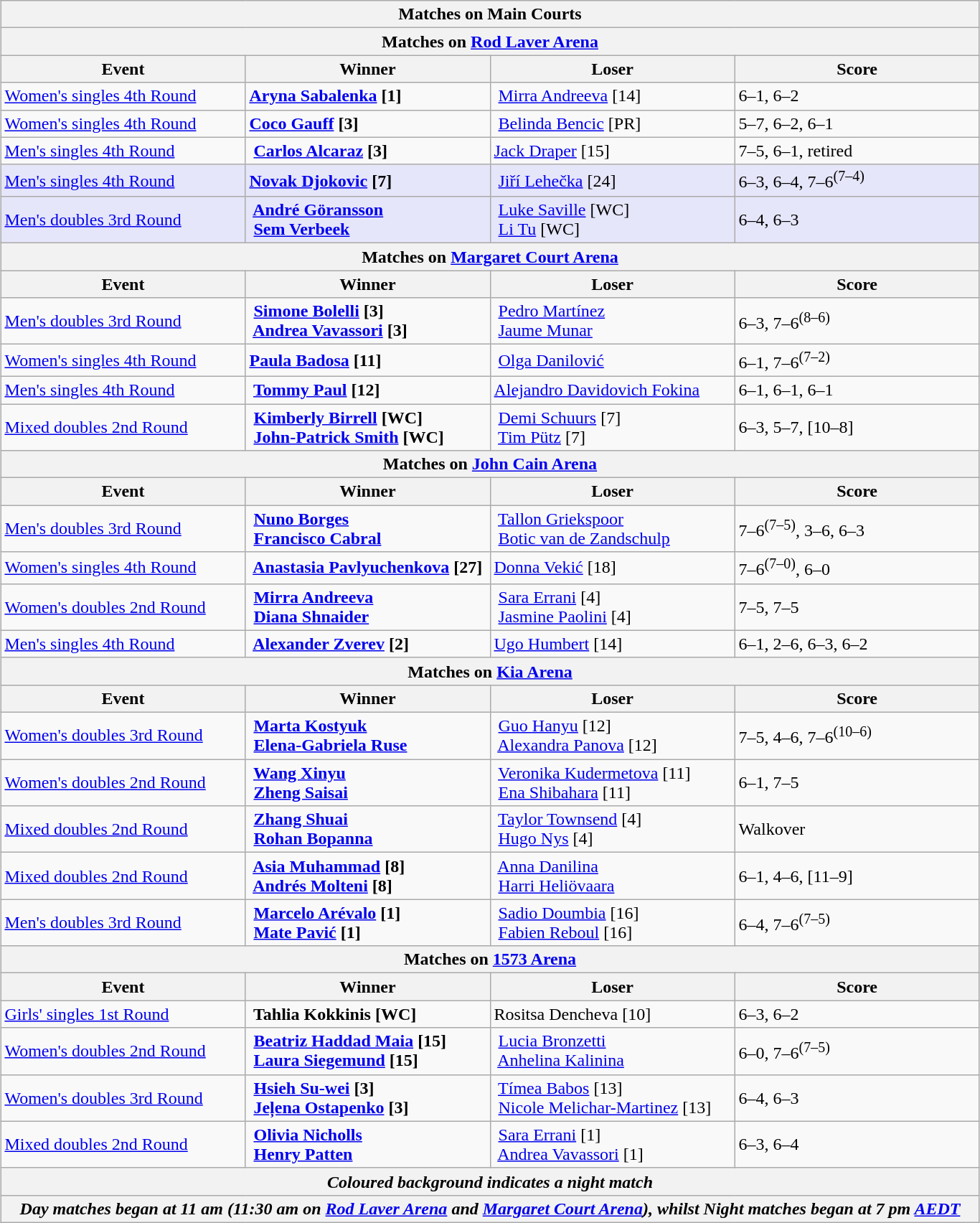<table class="wikitable collapsible uncollapsed" style="margin:auto;">
<tr>
<th colspan=4><strong>Matches on Main Courts</strong></th>
</tr>
<tr>
<th colspan=4><strong>Matches on <a href='#'>Rod Laver Arena</a></strong></th>
</tr>
<tr>
<th style="width:220px;">Event</th>
<th style="width:220px;">Winner</th>
<th style="width:220px;">Loser</th>
<th style="width:220px;">Score</th>
</tr>
<tr>
<td><a href='#'>Women's singles 4th Round</a></td>
<td><strong> <a href='#'>Aryna Sabalenka</a> [1]</strong></td>
<td> <a href='#'>Mirra Andreeva</a> [14]</td>
<td>6–1, 6–2</td>
</tr>
<tr>
<td><a href='#'>Women's singles 4th Round</a></td>
<td><strong> <a href='#'>Coco Gauff</a> [3]</strong></td>
<td> <a href='#'>Belinda Bencic</a> [PR]</td>
<td>5–7, 6–2, 6–1</td>
</tr>
<tr>
<td><a href='#'>Men's singles 4th Round</a></td>
<td><strong> <a href='#'>Carlos Alcaraz</a> [3]</strong></td>
<td> <a href='#'>Jack Draper</a> [15]</td>
<td>7–5, 6–1, retired</td>
</tr>
<tr bgcolor=lavender>
<td><a href='#'>Men's singles 4th Round</a></td>
<td><strong> <a href='#'>Novak Djokovic</a> [7]</strong></td>
<td> <a href='#'>Jiří Lehečka</a> [24]</td>
<td>6–3, 6–4, 7–6<sup>(7–4)</sup></td>
</tr>
<tr bgcolor=lavender>
<td><a href='#'>Men's doubles 3rd Round</a></td>
<td><strong> <a href='#'>André Göransson</a> <br>  <a href='#'>Sem Verbeek</a></strong></td>
<td> <a href='#'>Luke Saville</a> [WC] <br>  <a href='#'>Li Tu</a> [WC]</td>
<td>6–4, 6–3</td>
</tr>
<tr>
<th colspan=4><strong>Matches on <a href='#'>Margaret Court Arena</a></strong></th>
</tr>
<tr>
<th style="width:220px;">Event</th>
<th style="width:220px;">Winner</th>
<th style="width:220px;">Loser</th>
<th style="width:220px;">Score</th>
</tr>
<tr>
<td><a href='#'>Men's doubles 3rd Round</a></td>
<td><strong> <a href='#'>Simone Bolelli</a> [3] <br>  <a href='#'>Andrea Vavassori</a> [3]</strong></td>
<td> <a href='#'>Pedro Martínez</a> <br>  <a href='#'>Jaume Munar</a></td>
<td>6–3, 7–6<sup>(8–6)</sup></td>
</tr>
<tr>
<td><a href='#'>Women's singles 4th Round</a></td>
<td><strong> <a href='#'>Paula Badosa</a> [11]</strong></td>
<td> <a href='#'>Olga Danilović</a></td>
<td>6–1, 7–6<sup>(7–2)</sup></td>
</tr>
<tr>
<td><a href='#'>Men's singles 4th Round</a></td>
<td><strong> <a href='#'>Tommy Paul</a> [12]</strong></td>
<td> <a href='#'>Alejandro Davidovich Fokina</a></td>
<td>6–1, 6–1, 6–1</td>
</tr>
<tr>
<td><a href='#'>Mixed doubles 2nd Round</a></td>
<td><strong> <a href='#'>Kimberly Birrell</a> [WC]<br> <a href='#'>John-Patrick Smith</a> [WC]</strong></td>
<td> <a href='#'>Demi Schuurs</a> [7]<br> <a href='#'>Tim Pütz</a> [7]</td>
<td>6–3, 5–7, [10–8]</td>
</tr>
<tr>
<th colspan=4><strong>Matches on <a href='#'>John Cain Arena</a></strong></th>
</tr>
<tr>
<th style="width:220px;">Event</th>
<th style="width:220px;">Winner</th>
<th style="width:220px;">Loser</th>
<th style="width:220px;">Score</th>
</tr>
<tr>
<td><a href='#'>Men's doubles 3rd Round</a></td>
<td><strong> <a href='#'>Nuno Borges</a><br> <a href='#'>Francisco Cabral</a></strong></td>
<td> <a href='#'>Tallon Griekspoor</a><br> <a href='#'>Botic van de Zandschulp</a></td>
<td>7–6<sup>(7–5)</sup>, 3–6, 6–3</td>
</tr>
<tr>
<td><a href='#'>Women's singles 4th Round</a></td>
<td><strong> <a href='#'>Anastasia Pavlyuchenkova</a> [27]</strong></td>
<td> <a href='#'>Donna Vekić</a> [18]</td>
<td>7–6<sup>(7–0)</sup>, 6–0</td>
</tr>
<tr>
<td><a href='#'>Women's doubles 2nd Round</a></td>
<td><strong> <a href='#'>Mirra Andreeva</a><br> <a href='#'>Diana Shnaider</a></strong></td>
<td> <a href='#'>Sara Errani</a> [4]<br> <a href='#'>Jasmine Paolini</a> [4]</td>
<td>7–5, 7–5</td>
</tr>
<tr>
<td><a href='#'>Men's singles 4th Round</a></td>
<td><strong> <a href='#'>Alexander Zverev</a> [2]</strong></td>
<td> <a href='#'>Ugo Humbert</a> [14]</td>
<td>6–1, 2–6, 6–3, 6–2</td>
</tr>
<tr>
<th colspan=4><strong>Matches on <a href='#'>Kia Arena</a></strong></th>
</tr>
<tr>
<th style="width:220px;">Event</th>
<th style="width:220px;">Winner</th>
<th style="width:220px;">Loser</th>
<th style="width:220px;">Score</th>
</tr>
<tr>
<td><a href='#'>Women's doubles 3rd Round</a></td>
<td><strong> <a href='#'>Marta Kostyuk</a><br> <a href='#'>Elena-Gabriela Ruse</a></strong></td>
<td> <a href='#'>Guo Hanyu</a> [12]<br> <a href='#'>Alexandra Panova</a> [12]</td>
<td>7–5, 4–6, 7–6<sup>(10–6)</sup></td>
</tr>
<tr>
<td><a href='#'>Women's doubles 2nd Round</a></td>
<td><strong> <a href='#'>Wang Xinyu</a><br> <a href='#'>Zheng Saisai</a></strong></td>
<td> <a href='#'>Veronika Kudermetova</a> [11]<br> <a href='#'>Ena Shibahara</a> [11]</td>
<td>6–1, 7–5</td>
</tr>
<tr>
<td><a href='#'>Mixed doubles 2nd Round</a></td>
<td><strong> <a href='#'>Zhang Shuai</a><br> <a href='#'>Rohan Bopanna</a></strong></td>
<td> <a href='#'>Taylor Townsend</a> [4]<br> <a href='#'>Hugo Nys</a> [4]</td>
<td>Walkover</td>
</tr>
<tr>
<td><a href='#'>Mixed doubles 2nd Round</a></td>
<td><strong> <a href='#'>Asia Muhammad</a> [8]<br> <a href='#'>Andrés Molteni</a> [8]</strong></td>
<td> <a href='#'>Anna Danilina</a><br> <a href='#'>Harri Heliövaara</a></td>
<td>6–1, 4–6, [11–9]</td>
</tr>
<tr>
<td><a href='#'>Men's doubles 3rd Round</a></td>
<td><strong> <a href='#'>Marcelo Arévalo</a> [1]<br> <a href='#'>Mate Pavić</a> [1]</strong></td>
<td> <a href='#'>Sadio Doumbia</a> [16]<br> <a href='#'>Fabien Reboul</a> [16]</td>
<td>6–4, 7–6<sup>(7–5)</sup></td>
</tr>
<tr>
<th colspan=4><strong>Matches on <a href='#'>1573 Arena</a></strong></th>
</tr>
<tr>
<th style="width:220px;">Event</th>
<th style="width:220px;">Winner</th>
<th style="width:220px;">Loser</th>
<th style="width:220px;">Score</th>
</tr>
<tr>
<td><a href='#'>Girls' singles 1st Round</a></td>
<td><strong> Tahlia Kokkinis [WC]</strong></td>
<td> Rositsa Dencheva [10]</td>
<td>6–3, 6–2</td>
</tr>
<tr>
<td><a href='#'>Women's doubles 2nd Round</a></td>
<td><strong> <a href='#'>Beatriz Haddad Maia</a> [15]<br> <a href='#'>Laura Siegemund</a> [15]</strong></td>
<td> <a href='#'>Lucia Bronzetti</a><br> <a href='#'>Anhelina Kalinina</a></td>
<td>6–0, 7–6<sup>(7–5)</sup></td>
</tr>
<tr>
<td><a href='#'>Women's doubles 3rd Round</a></td>
<td><strong> <a href='#'>Hsieh Su-wei</a> [3]<br> <a href='#'>Jeļena Ostapenko</a> [3]</strong></td>
<td> <a href='#'>Tímea Babos</a> [13]<br> <a href='#'>Nicole Melichar-Martinez</a> [13]</td>
<td>6–4, 6–3</td>
</tr>
<tr>
<td><a href='#'>Mixed doubles 2nd Round</a></td>
<td><strong> <a href='#'>Olivia Nicholls</a><br> <a href='#'>Henry Patten</a></strong></td>
<td> <a href='#'>Sara Errani</a> [1]<br> <a href='#'>Andrea Vavassori</a> [1]</td>
<td>6–3, 6–4</td>
</tr>
<tr>
<th colspan=4><em>Coloured background indicates a night match</em></th>
</tr>
<tr>
<th colspan=4><em>Day matches began at 11 am (11:30 am on <a href='#'>Rod Laver Arena</a> and <a href='#'>Margaret Court Arena</a>), whilst Night matches began at 7 pm <a href='#'>AEDT</a></em></th>
</tr>
</table>
